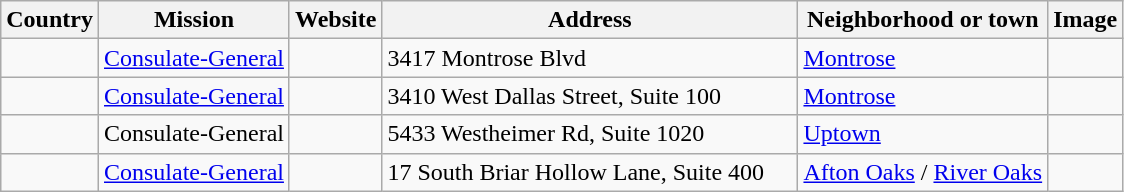<table class="wikitable sortable">
<tr>
<th>Country</th>
<th>Mission</th>
<th>Website</th>
<th width=270px>Address</th>
<th>Neighborhood or town</th>
<th>Image</th>
</tr>
<tr>
<td></td>
<td><a href='#'>Consulate-General</a></td>
<td></td>
<td>3417 Montrose Blvd</td>
<td><a href='#'>Montrose</a></td>
<td></td>
</tr>
<tr>
<td></td>
<td><a href='#'>Consulate-General</a></td>
<td></td>
<td>3410 West Dallas Street, Suite 100</td>
<td><a href='#'>Montrose</a></td>
<td></td>
</tr>
<tr>
<td></td>
<td>Consulate-General</td>
<td></td>
<td>5433 Westheimer Rd, Suite 1020</td>
<td><a href='#'>Uptown</a></td>
<td></td>
</tr>
<tr>
<td></td>
<td><a href='#'>Consulate-General</a></td>
<td></td>
<td>17 South Briar Hollow Lane, Suite 400</td>
<td><a href='#'>Afton Oaks</a> / <a href='#'>River Oaks</a></td>
<td></td>
</tr>
</table>
